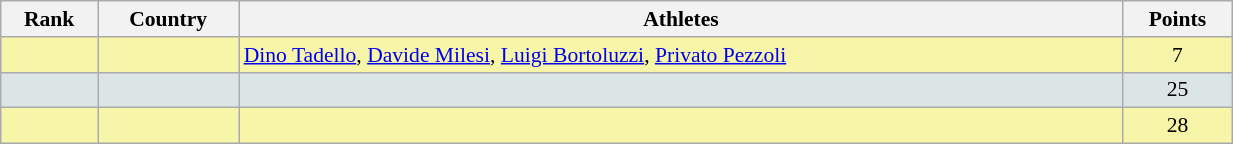<table class="wikitable" width=65% style="font-size:90%; text-align:center;">
<tr>
<th>Rank</th>
<th>Country</th>
<th>Athletes</th>
<th>Points</th>
</tr>
<tr bgcolor="#F7F6A8">
<td></td>
<td align=left></td>
<td align=left><a href='#'>Dino Tadello</a>, <a href='#'>Davide Milesi</a>, <a href='#'>Luigi Bortoluzzi</a>, <a href='#'>Privato Pezzoli</a></td>
<td>7</td>
</tr>
<tr bgcolor="#DCE5E5">
<td></td>
<td align=left></td>
<td></td>
<td>25</td>
</tr>
<tr bgcolor="#F7F6A8">
<td></td>
<td align=left></td>
<td></td>
<td>28</td>
</tr>
</table>
